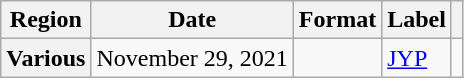<table class="wikitable plainrowheaders">
<tr>
<th scope="col">Region</th>
<th scope="col">Date</th>
<th scope="col">Format</th>
<th scope="col">Label</th>
<th scope="col"></th>
</tr>
<tr>
<th scope="row">Various</th>
<td>November 29, 2021</td>
<td></td>
<td><a href='#'>JYP</a></td>
<td style="text-align:center"></td>
</tr>
</table>
